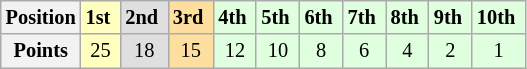<table class="wikitable" style="font-size:85%; text-align:center">
<tr>
<th>Position</th>
<td style="background:#FFFFBF"><strong>1st</strong> </td>
<td style="background:#DFDFDF"><strong>2nd</strong> </td>
<td style="background:#FFDF9F"><strong>3rd</strong> </td>
<td style="background:#DFFFDF"><strong>4th</strong> </td>
<td style="background:#DFFFDF"><strong>5th</strong> </td>
<td style="background:#DFFFDF"><strong>6th</strong> </td>
<td style="background:#DFFFDF"><strong>7th</strong> </td>
<td style="background:#DFFFDF"><strong>8th</strong> </td>
<td style="background:#DFFFDF"><strong>9th</strong> </td>
<td style="background:#DFFFDF"><strong>10th</strong> </td>
</tr>
<tr>
<th>Points</th>
<td style="background:#FFFFBF">25</td>
<td style="background:#DFDFDF">18</td>
<td style="background:#FFDF9F">15</td>
<td style="background:#DFFFDF">12</td>
<td style="background:#DFFFDF">10</td>
<td style="background:#DFFFDF">8</td>
<td style="background:#DFFFDF">6</td>
<td style="background:#DFFFDF">4</td>
<td style="background:#DFFFDF">2</td>
<td style="background:#DFFFDF">1</td>
</tr>
</table>
